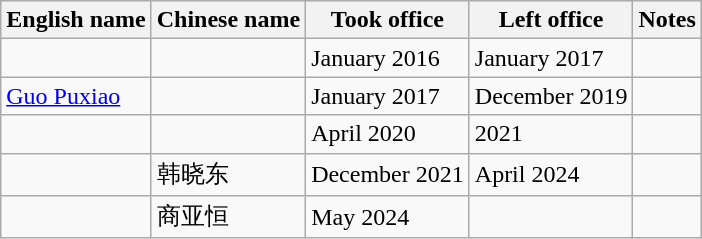<table class="wikitable">
<tr>
<th>English name</th>
<th>Chinese name</th>
<th>Took office</th>
<th>Left office</th>
<th>Notes</th>
</tr>
<tr>
<td></td>
<td></td>
<td>January 2016</td>
<td>January 2017</td>
<td></td>
</tr>
<tr>
<td><a href='#'>Guo Puxiao</a></td>
<td></td>
<td>January 2017</td>
<td>December 2019</td>
<td></td>
</tr>
<tr>
<td></td>
<td></td>
<td>April 2020</td>
<td>2021</td>
<td></td>
</tr>
<tr>
<td></td>
<td>韩晓东</td>
<td>December 2021</td>
<td>April 2024</td>
<td></td>
</tr>
<tr>
<td></td>
<td>商亚恒</td>
<td>May 2024</td>
<td></td>
<td></td>
</tr>
</table>
